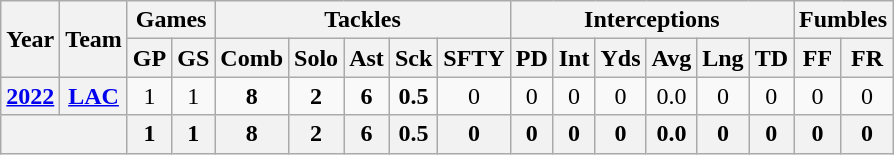<table class=wikitable style="text-align:center;">
<tr>
<th rowspan="2">Year</th>
<th rowspan="2">Team</th>
<th colspan="2">Games</th>
<th colspan="5">Tackles</th>
<th colspan="6">Interceptions</th>
<th colspan="2">Fumbles</th>
</tr>
<tr>
<th>GP</th>
<th>GS</th>
<th>Comb</th>
<th>Solo</th>
<th>Ast</th>
<th>Sck</th>
<th>SFTY</th>
<th>PD</th>
<th>Int</th>
<th>Yds</th>
<th>Avg</th>
<th>Lng</th>
<th>TD</th>
<th>FF</th>
<th>FR</th>
</tr>
<tr>
<th><a href='#'>2022</a></th>
<th><a href='#'>LAC</a></th>
<td>1</td>
<td>1</td>
<td><strong>8</strong></td>
<td><strong>2</strong></td>
<td><strong>6</strong></td>
<td><strong>0.5</strong></td>
<td>0</td>
<td>0</td>
<td>0</td>
<td>0</td>
<td>0.0</td>
<td>0</td>
<td>0</td>
<td>0</td>
<td>0</td>
</tr>
<tr>
<th colspan="2"></th>
<th>1</th>
<th>1</th>
<th>8</th>
<th>2</th>
<th>6</th>
<th>0.5</th>
<th>0</th>
<th>0</th>
<th>0</th>
<th>0</th>
<th>0.0</th>
<th>0</th>
<th>0</th>
<th>0</th>
<th>0</th>
</tr>
</table>
